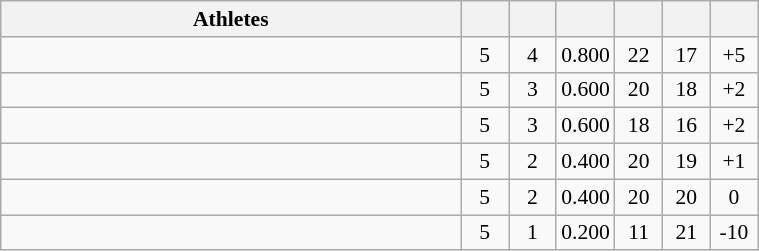<table class="wikitable" style="text-align: center; font-size:90% ">
<tr>
<th width=300>Athletes</th>
<th width=25></th>
<th width=25></th>
<th width=25></th>
<th width=25></th>
<th width=25></th>
<th width=25></th>
</tr>
<tr>
<td align=left></td>
<td>5</td>
<td>4</td>
<td>0.800</td>
<td>22</td>
<td>17</td>
<td>+5</td>
</tr>
<tr>
<td align=left></td>
<td>5</td>
<td>3</td>
<td>0.600</td>
<td>20</td>
<td>18</td>
<td>+2</td>
</tr>
<tr>
<td align=left></td>
<td>5</td>
<td>3</td>
<td>0.600</td>
<td>18</td>
<td>16</td>
<td>+2</td>
</tr>
<tr>
<td align=left></td>
<td>5</td>
<td>2</td>
<td>0.400</td>
<td>20</td>
<td>19</td>
<td>+1</td>
</tr>
<tr>
<td align=left></td>
<td>5</td>
<td>2</td>
<td>0.400</td>
<td>20</td>
<td>20</td>
<td>0</td>
</tr>
<tr>
<td align=left></td>
<td>5</td>
<td>1</td>
<td>0.200</td>
<td>11</td>
<td>21</td>
<td>-10</td>
</tr>
</table>
